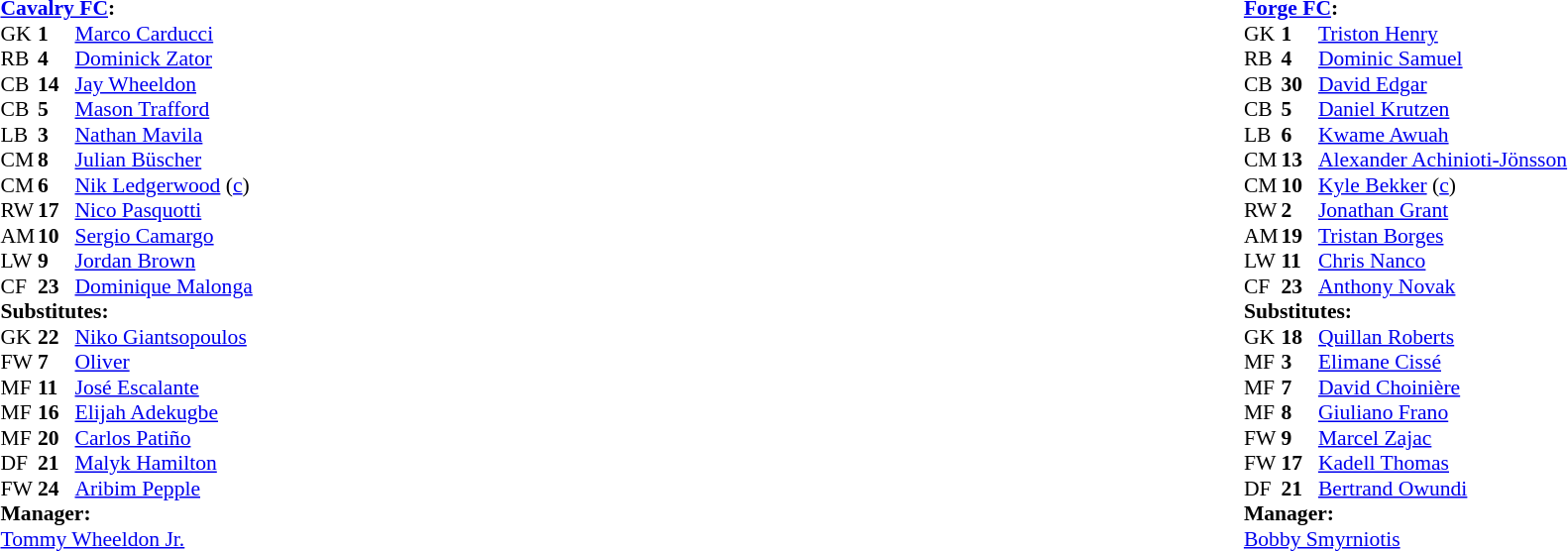<table style="width:100%;">
<tr>
<td style="vertical-align:top; width:40%;"><br><table style="font-size: 90%" cellspacing="0" cellpadding="0">
<tr>
<td colspan="4"><strong><a href='#'>Cavalry FC</a>:</strong></td>
</tr>
<tr>
<th width=25></th>
<th width=25></th>
</tr>
<tr>
<td>GK</td>
<td><strong>1</strong></td>
<td> <a href='#'>Marco Carducci</a></td>
</tr>
<tr>
<td>RB</td>
<td><strong>4</strong></td>
<td> <a href='#'>Dominick Zator</a></td>
</tr>
<tr>
<td>CB</td>
<td><strong>14</strong></td>
<td> <a href='#'>Jay Wheeldon</a></td>
<td></td>
</tr>
<tr>
<td>CB</td>
<td><strong>5</strong></td>
<td> <a href='#'>Mason Trafford</a></td>
</tr>
<tr>
<td>LB</td>
<td><strong>3</strong></td>
<td> <a href='#'>Nathan Mavila</a></td>
<td></td>
<td></td>
</tr>
<tr>
<td>CM</td>
<td><strong>8</strong></td>
<td> <a href='#'>Julian Büscher</a></td>
</tr>
<tr>
<td>CM</td>
<td><strong>6</strong></td>
<td> <a href='#'>Nik Ledgerwood</a> (<a href='#'>c</a>)</td>
<td></td>
</tr>
<tr>
<td>RW</td>
<td><strong>17</strong></td>
<td> <a href='#'>Nico Pasquotti</a></td>
<td></td>
</tr>
<tr>
<td>AM</td>
<td><strong>10</strong></td>
<td> <a href='#'>Sergio Camargo</a></td>
<td></td>
<td></td>
</tr>
<tr>
<td>LW</td>
<td><strong>9</strong></td>
<td> <a href='#'>Jordan Brown</a></td>
<td></td>
<td></td>
</tr>
<tr>
<td>CF</td>
<td><strong>23</strong></td>
<td> <a href='#'>Dominique Malonga</a></td>
</tr>
<tr>
<td colspan="3"><strong>Substitutes:</strong></td>
</tr>
<tr>
<td>GK</td>
<td><strong>22</strong></td>
<td> <a href='#'>Niko Giantsopoulos</a></td>
</tr>
<tr>
<td>FW</td>
<td><strong>7</strong></td>
<td> <a href='#'>Oliver</a></td>
<td></td>
<td></td>
</tr>
<tr>
<td>MF</td>
<td><strong>11</strong></td>
<td> <a href='#'>José Escalante</a></td>
<td></td>
<td></td>
</tr>
<tr>
<td>MF</td>
<td><strong>16</strong></td>
<td> <a href='#'>Elijah Adekugbe</a></td>
</tr>
<tr>
<td>MF</td>
<td><strong>20</strong></td>
<td> <a href='#'>Carlos Patiño</a></td>
</tr>
<tr>
<td>DF</td>
<td><strong>21</strong></td>
<td> <a href='#'>Malyk Hamilton</a></td>
</tr>
<tr>
<td>FW</td>
<td><strong>24</strong></td>
<td> <a href='#'>Aribim Pepple</a></td>
<td></td>
<td></td>
</tr>
<tr>
<td colspan=3><strong>Manager:</strong><br> <a href='#'>Tommy Wheeldon Jr.</a></td>
</tr>
<tr>
<td colspan=4></td>
</tr>
</table>
</td>
<td valign="top"></td>
<td valign="top" width="50%"><br><table cellspacing="0" cellpadding="0" style="font-size:90%; margin:auto;">
<tr>
<td colspan="4"><strong><a href='#'>Forge FC</a>:</strong></td>
</tr>
<tr>
<th width=25></th>
<th width=25></th>
</tr>
<tr>
<td>GK</td>
<td><strong>1</strong></td>
<td> <a href='#'>Triston Henry</a></td>
<td></td>
</tr>
<tr>
<td>RB</td>
<td><strong>4</strong></td>
<td> <a href='#'>Dominic Samuel</a></td>
</tr>
<tr>
<td>CB</td>
<td><strong>30</strong></td>
<td> <a href='#'>David Edgar</a></td>
</tr>
<tr>
<td>CB</td>
<td><strong>5</strong></td>
<td> <a href='#'>Daniel Krutzen</a></td>
</tr>
<tr>
<td>LB</td>
<td><strong>6</strong></td>
<td> <a href='#'>Kwame Awuah</a></td>
</tr>
<tr>
<td>CM</td>
<td><strong>13</strong></td>
<td> <a href='#'>Alexander Achinioti-Jönsson</a></td>
</tr>
<tr>
<td>CM</td>
<td><strong>10</strong></td>
<td> <a href='#'>Kyle Bekker</a> (<a href='#'>c</a>)</td>
</tr>
<tr>
<td>RW</td>
<td><strong>2</strong></td>
<td> <a href='#'>Jonathan Grant</a></td>
<td></td>
<td></td>
</tr>
<tr>
<td>AM</td>
<td><strong>19</strong></td>
<td> <a href='#'>Tristan Borges</a></td>
</tr>
<tr>
<td>LW</td>
<td><strong>11</strong></td>
<td> <a href='#'>Chris Nanco</a></td>
<td></td>
<td></td>
</tr>
<tr>
<td>CF</td>
<td><strong>23</strong></td>
<td> <a href='#'>Anthony Novak</a></td>
<td></td>
<td></td>
</tr>
<tr>
<td colspan="3"><strong>Substitutes:</strong></td>
</tr>
<tr>
<td>GK</td>
<td><strong>18</strong></td>
<td> <a href='#'>Quillan Roberts</a></td>
</tr>
<tr>
<td>MF</td>
<td><strong>3</strong></td>
<td> <a href='#'>Elimane Cissé</a></td>
<td></td>
<td></td>
</tr>
<tr>
<td>MF</td>
<td><strong>7</strong></td>
<td> <a href='#'>David Choinière</a></td>
<td></td>
<td></td>
</tr>
<tr>
<td>MF</td>
<td><strong>8</strong></td>
<td> <a href='#'>Giuliano Frano</a></td>
<td></td>
<td></td>
</tr>
<tr>
<td>FW</td>
<td><strong>9</strong></td>
<td> <a href='#'>Marcel Zajac</a></td>
</tr>
<tr>
<td>FW</td>
<td><strong>17</strong></td>
<td> <a href='#'>Kadell Thomas</a></td>
</tr>
<tr>
<td>DF</td>
<td><strong>21</strong></td>
<td> <a href='#'>Bertrand Owundi</a></td>
</tr>
<tr>
<td colspan=3><strong>Manager:</strong><br> <a href='#'>Bobby Smyrniotis</a></td>
</tr>
<tr>
<td colspan=4></td>
</tr>
</table>
</td>
</tr>
</table>
